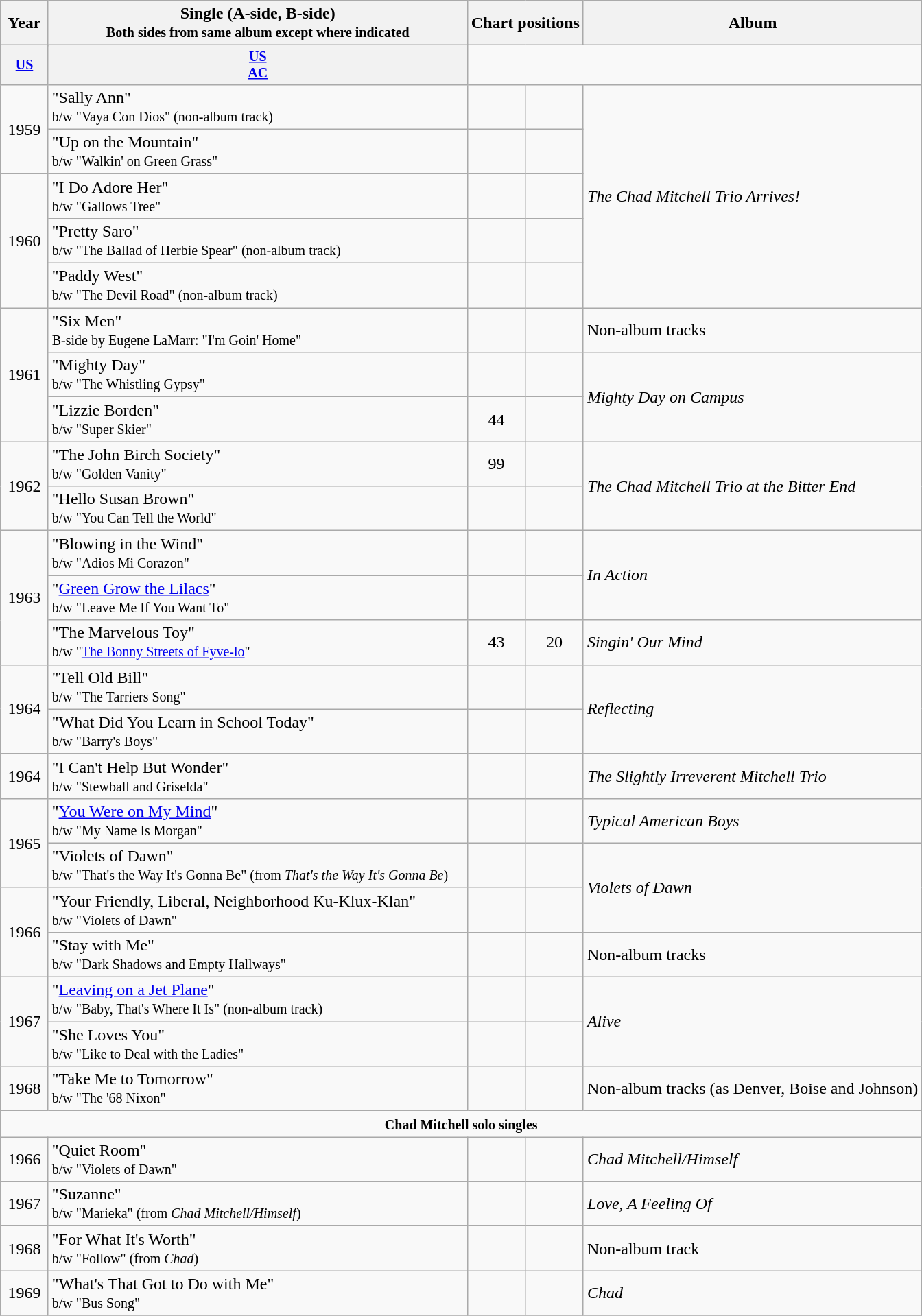<table class="wikitable" style="text-align:center;">
<tr>
<th rowspan="2">Year</th>
<th width="400" rowspan="2">Single (A-side, B-side)<br><small>Both sides from same album except where indicated</small></th>
<th colspan="2">Chart positions</th>
<th rowspan="2">Album</th>
</tr>
<tr>
</tr>
<tr style="font-size:smaller;">
<th width="40"><a href='#'>US</a></th>
<th width="40"><a href='#'>US<br>AC</a></th>
</tr>
<tr>
<td rowspan="2">1959</td>
<td align="left">"Sally Ann"<br><small>b/w "Vaya Con Dios" (non-album track)</small></td>
<td align="center"></td>
<td align="center"></td>
<td align="left" rowspan="5"><em>The Chad Mitchell Trio Arrives!</em></td>
</tr>
<tr>
<td align="left">"Up on the Mountain"<br><small>b/w "Walkin' on Green Grass" </small></td>
<td align="center"></td>
<td align="center"></td>
</tr>
<tr>
<td rowspan="3">1960</td>
<td align="left">"I Do Adore Her"<br><small>b/w "Gallows Tree"</small></td>
<td align="center"></td>
<td align="center"></td>
</tr>
<tr>
<td align="left">"Pretty Saro"<br><small>b/w "The Ballad of Herbie Spear" (non-album track)</small></td>
<td align="center"></td>
<td align="center"></td>
</tr>
<tr>
<td align="left">"Paddy West"<br><small>b/w "The Devil Road" (non-album track)</small></td>
<td align="center"></td>
<td align="center"></td>
</tr>
<tr>
<td rowspan="3">1961</td>
<td align="left">"Six Men"<br><small>B-side by Eugene LaMarr: "I'm Goin' Home" </small></td>
<td align="center"></td>
<td align="center"></td>
<td align="left">Non-album tracks</td>
</tr>
<tr>
<td align="left">"Mighty Day"<br><small>b/w "The Whistling Gypsy" </small></td>
<td align="center"></td>
<td align="center"></td>
<td align="left" rowspan="2"><em>Mighty Day on Campus</em></td>
</tr>
<tr>
<td align="left">"Lizzie Borden"<br><small>b/w "Super Skier" </small></td>
<td align="center">44</td>
<td align="center"></td>
</tr>
<tr>
<td rowspan="2">1962</td>
<td align="left">"The John Birch Society"<br><small>b/w "Golden Vanity" </small></td>
<td align="center">99</td>
<td align="center"></td>
<td align="left" rowspan="2"><em>The Chad Mitchell Trio at the Bitter End</em></td>
</tr>
<tr>
<td align="left">"Hello Susan Brown"<br><small>b/w "You Can Tell the World" </small></td>
<td align="center"></td>
<td align="center"></td>
</tr>
<tr>
<td rowspan="3">1963</td>
<td align="left">"Blowing in the Wind"<br><small>b/w "Adios Mi Corazon" </small></td>
<td align="center"></td>
<td align="center"></td>
<td align="left" rowspan="2"><em>In Action</em></td>
</tr>
<tr>
<td align="left">"<a href='#'>Green Grow the Lilacs</a>"<br><small>b/w "Leave Me If You Want To" </small></td>
<td align="center"></td>
<td align="center"></td>
</tr>
<tr>
<td align="left">"The Marvelous Toy"<br><small>b/w "<a href='#'>The Bonny Streets of Fyve-lo</a>" </small></td>
<td align="center">43</td>
<td align="center">20</td>
<td align="left"><em>Singin' Our Mind</em></td>
</tr>
<tr>
<td rowspan="2">1964</td>
<td align="left">"Tell Old Bill"<br><small>b/w "The Tarriers Song" </small></td>
<td align="center"></td>
<td align="center"></td>
<td align="left" rowspan="2"><em>Reflecting</em></td>
</tr>
<tr>
<td align="left">"What Did You Learn in School Today"<br><small>b/w "Barry's Boys" </small></td>
<td align="center"></td>
<td align="center"></td>
</tr>
<tr>
<td>1964</td>
<td align="left">"I Can't Help But Wonder"<br><small>b/w "Stewball and Griselda" </small></td>
<td align="center"></td>
<td align="center"></td>
<td align="left"><em>The Slightly Irreverent Mitchell Trio</em></td>
</tr>
<tr>
<td rowspan="2">1965</td>
<td align="left">"<a href='#'>You Were on My Mind</a>"<br><small>b/w "My Name Is Morgan"</small></td>
<td align="center"></td>
<td align="center"></td>
<td align="left"><em>Typical American Boys</em></td>
</tr>
<tr>
<td align="left">"Violets of Dawn"<br><small>b/w "That's the Way It's Gonna Be" (from <em>That's the Way It's Gonna Be</em>)</small></td>
<td align="center"></td>
<td align="center"></td>
<td align="left" rowspan="2"><em>Violets of Dawn</em></td>
</tr>
<tr>
<td rowspan="2">1966</td>
<td align="left">"Your Friendly, Liberal, Neighborhood Ku-Klux-Klan"<br><small>b/w "Violets of Dawn" </small></td>
<td align="center"></td>
<td align="center"></td>
</tr>
<tr>
<td align="left">"Stay with Me"<br><small>b/w "Dark Shadows and Empty Hallways" </small></td>
<td align="center"></td>
<td align="center"></td>
<td align="left">Non-album tracks</td>
</tr>
<tr>
<td rowspan="2">1967</td>
<td align="left">"<a href='#'>Leaving on a Jet Plane</a>"<br><small>b/w "Baby, That's Where It Is" (non-album track)</small></td>
<td align="center"></td>
<td align="center"></td>
<td align="left" rowspan="2"><em>Alive</em></td>
</tr>
<tr>
<td align="left">"She Loves You"<br><small>b/w "Like to Deal with the Ladies" </small></td>
<td align="center"></td>
<td align="center"></td>
</tr>
<tr>
<td>1968</td>
<td align="left">"Take Me to Tomorrow"<br><small>b/w "The '68 Nixon" </small></td>
<td align="center"></td>
<td align="center"></td>
<td align="left">Non-album tracks (as Denver, Boise and Johnson)</td>
</tr>
<tr>
<td colspan="5" align="center"><small><strong>Chad Mitchell solo singles</strong></small></td>
</tr>
<tr>
<td>1966</td>
<td align="left">"Quiet Room"<br><small>b/w "Violets of Dawn"</small></td>
<td align="center"></td>
<td align="center"></td>
<td align="left"><em>Chad Mitchell/Himself</em></td>
</tr>
<tr>
<td>1967</td>
<td align="left">"Suzanne"<br><small>b/w "Marieka" (from <em>Chad Mitchell/Himself</em>)</small></td>
<td align="center"></td>
<td align="center"></td>
<td align="left"><em>Love, A Feeling Of</em></td>
</tr>
<tr>
<td>1968</td>
<td align="left">"For What It's Worth"<br><small>b/w "Follow" (from <em>Chad</em>)</small></td>
<td align="center"></td>
<td align="center"></td>
<td align="left">Non-album track</td>
</tr>
<tr>
<td>1969</td>
<td align="left">"What's That Got to Do with Me"<br><small>b/w "Bus Song"</small></td>
<td align="center"></td>
<td align="center"></td>
<td align="left"><em>Chad</em></td>
</tr>
<tr>
</tr>
</table>
